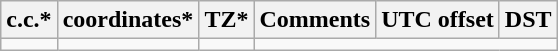<table class="wikitable sortable">
<tr>
<th>c.c.*</th>
<th>coordinates*</th>
<th>TZ*</th>
<th>Comments</th>
<th>UTC offset</th>
<th>DST</th>
</tr>
<tr --->
<td></td>
<td></td>
<td></td>
</tr>
</table>
